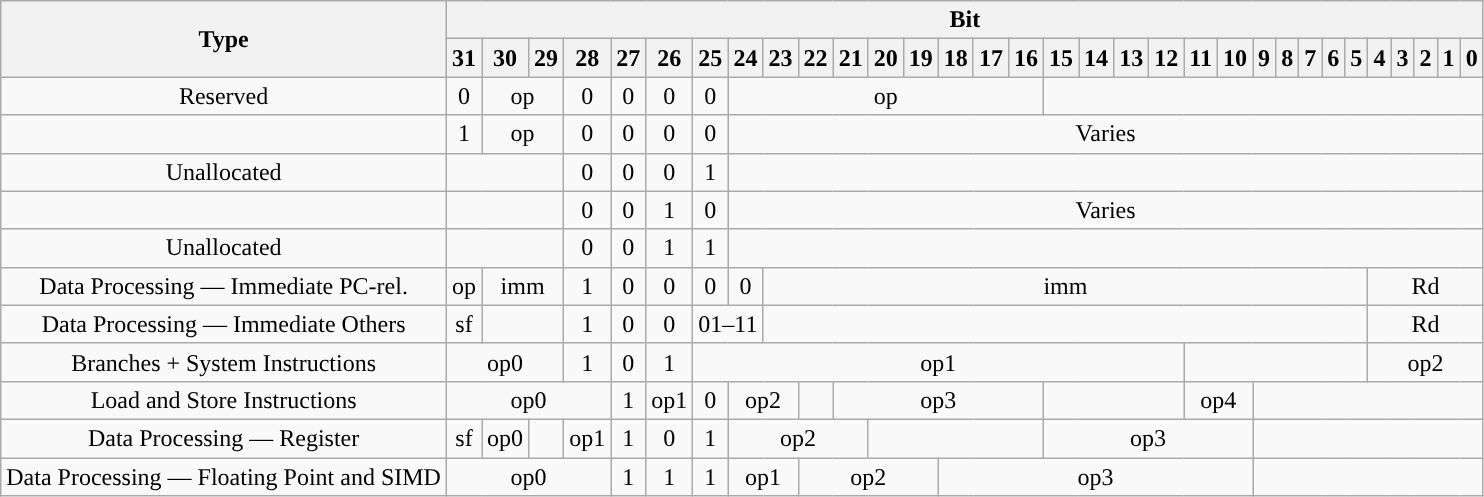<table class="wikitable" style="text-align:center;">
<tr>
<th rowspan=2>Type</th>
<th colspan=32>Bit</th>
</tr>
<tr>
<th>31</th>
<th>30</th>
<th>29</th>
<th>28</th>
<th>27</th>
<th>26</th>
<th>25</th>
<th>24</th>
<th>23</th>
<th>22</th>
<th>21</th>
<th>20</th>
<th>19</th>
<th>18</th>
<th>17</th>
<th>16</th>
<th>15</th>
<th>14</th>
<th>13</th>
<th>12</th>
<th>11</th>
<th>10</th>
<th>9</th>
<th>8</th>
<th>7</th>
<th>6</th>
<th>5</th>
<th>4</th>
<th>3</th>
<th>2</th>
<th>1</th>
<th>0</th>
</tr>
<tr>
<td>Reserved</td>
<td>0</td>
<td colspan="2">op</td>
<td>0</td>
<td>0</td>
<td>0</td>
<td>0</td>
<td colspan="9">op</td>
<td colspan="16"></td>
</tr>
<tr>
<td></td>
<td>1</td>
<td colspan="2">op</td>
<td>0</td>
<td>0</td>
<td>0</td>
<td>0</td>
<td colspan="25">Varies</td>
</tr>
<tr>
<td>Unallocated</td>
<td colspan="3"></td>
<td>0</td>
<td>0</td>
<td>0</td>
<td>1</td>
<td colspan="25"></td>
</tr>
<tr>
<td></td>
<td colspan="3"></td>
<td>0</td>
<td>0</td>
<td>1</td>
<td>0</td>
<td colspan="25">Varies</td>
</tr>
<tr>
<td>Unallocated</td>
<td colspan="3"></td>
<td>0</td>
<td>0</td>
<td>1</td>
<td>1</td>
<td colspan="25"></td>
</tr>
<tr>
<td>Data Processing — Immediate PC-rel.</td>
<td>op</td>
<td colspan="2">imm</td>
<td>1</td>
<td>0</td>
<td>0</td>
<td>0</td>
<td>0</td>
<td colspan="19">imm</td>
<td colspan="5">Rd</td>
</tr>
<tr>
<td>Data Processing — Immediate Others</td>
<td>sf</td>
<td colspan="2"></td>
<td>1</td>
<td>0</td>
<td>0</td>
<td colspan="2">01–11</td>
<td colspan="19"></td>
<td colspan="5">Rd</td>
</tr>
<tr>
<td>Branches + System Instructions</td>
<td colspan="3">op0</td>
<td>1</td>
<td>0</td>
<td>1</td>
<td colspan="14">op1</td>
<td colspan="7"></td>
<td colspan="5">op2</td>
</tr>
<tr>
<td>Load and Store Instructions</td>
<td colspan="4">op0</td>
<td>1</td>
<td>op1</td>
<td>0</td>
<td colspan="2">op2</td>
<td></td>
<td colspan="6">op3</td>
<td colspan="4"></td>
<td colspan="2">op4</td>
<td colspan="10"></td>
</tr>
<tr>
<td>Data Processing — Register</td>
<td>sf</td>
<td>op0</td>
<td></td>
<td>op1</td>
<td>1</td>
<td>0</td>
<td>1</td>
<td colspan="4">op2</td>
<td colspan="5"></td>
<td colspan="6">op3</td>
<td colspan="10"></td>
</tr>
<tr>
<td>Data Processing — Floating Point and SIMD</td>
<td colspan="4">op0</td>
<td>1</td>
<td>1</td>
<td>1</td>
<td colspan="2">op1</td>
<td colspan="4">op2</td>
<td colspan="9">op3</td>
<td colspan="10"></td>
</tr>
</table>
